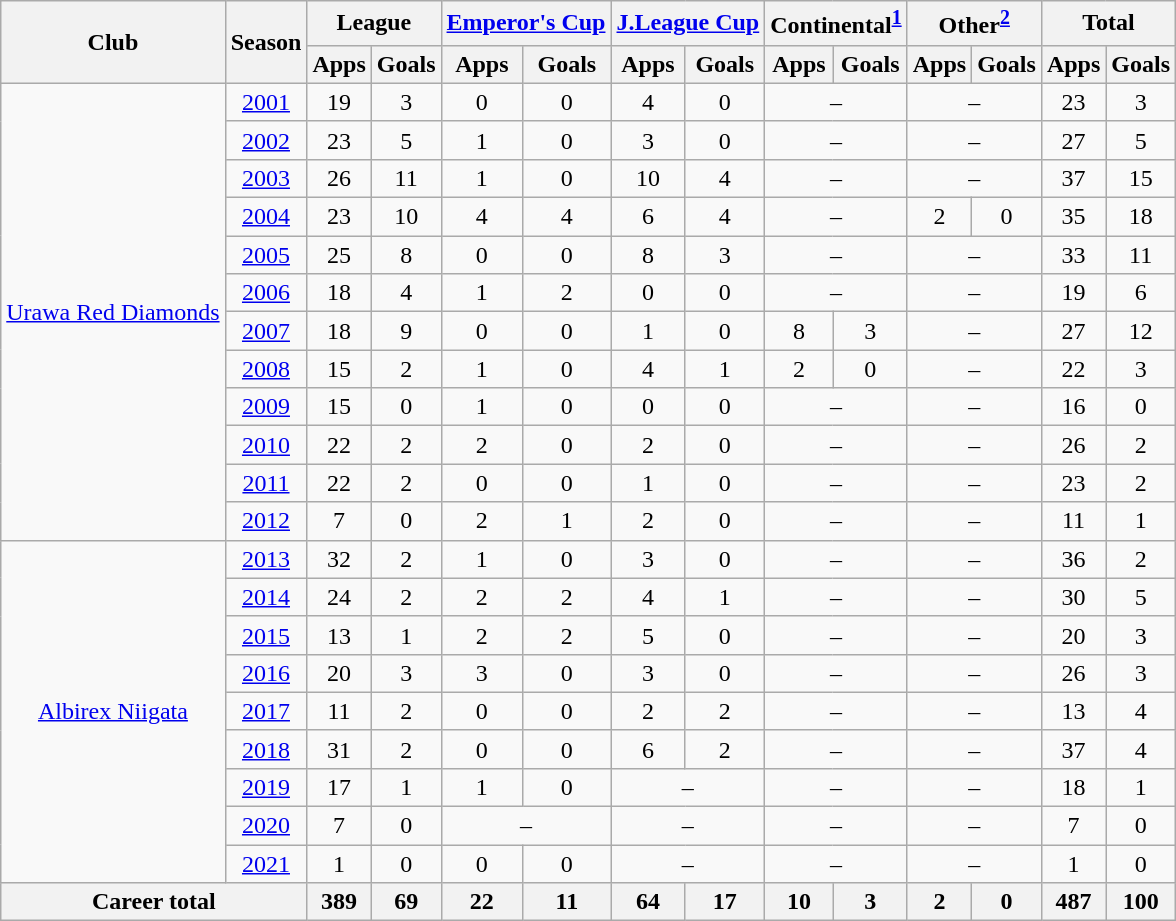<table class="wikitable" style="text-align:center;">
<tr>
<th rowspan="2">Club</th>
<th rowspan="2">Season</th>
<th colspan="2">League</th>
<th colspan="2"><a href='#'>Emperor's Cup</a></th>
<th colspan="2"><a href='#'>J.League Cup</a></th>
<th colspan="2">Continental<sup><a href='#'>1</a></sup></th>
<th colspan="2">Other<sup><a href='#'>2</a></sup></th>
<th colspan="2">Total</th>
</tr>
<tr>
<th>Apps</th>
<th>Goals</th>
<th>Apps</th>
<th>Goals</th>
<th>Apps</th>
<th>Goals</th>
<th>Apps</th>
<th>Goals</th>
<th>Apps</th>
<th>Goals</th>
<th>Apps</th>
<th>Goals</th>
</tr>
<tr>
<td rowspan="12"><a href='#'>Urawa Red Diamonds</a></td>
<td><a href='#'>2001</a></td>
<td>19</td>
<td>3</td>
<td>0</td>
<td>0</td>
<td>4</td>
<td>0</td>
<td colspan="2">–</td>
<td colspan="2">–</td>
<td>23</td>
<td>3</td>
</tr>
<tr>
<td><a href='#'>2002</a></td>
<td>23</td>
<td>5</td>
<td>1</td>
<td>0</td>
<td>3</td>
<td>0</td>
<td colspan="2">–</td>
<td colspan="2">–</td>
<td>27</td>
<td>5</td>
</tr>
<tr>
<td><a href='#'>2003</a></td>
<td>26</td>
<td>11</td>
<td>1</td>
<td>0</td>
<td>10</td>
<td>4</td>
<td colspan="2">–</td>
<td colspan="2">–</td>
<td>37</td>
<td>15</td>
</tr>
<tr>
<td><a href='#'>2004</a></td>
<td>23</td>
<td>10</td>
<td>4</td>
<td>4</td>
<td>6</td>
<td>4</td>
<td colspan="2">–</td>
<td>2</td>
<td>0</td>
<td>35</td>
<td>18</td>
</tr>
<tr>
<td><a href='#'>2005</a></td>
<td>25</td>
<td>8</td>
<td>0</td>
<td>0</td>
<td>8</td>
<td>3</td>
<td colspan="2">–</td>
<td colspan="2">–</td>
<td>33</td>
<td>11</td>
</tr>
<tr>
<td><a href='#'>2006</a></td>
<td>18</td>
<td>4</td>
<td>1</td>
<td>2</td>
<td>0</td>
<td>0</td>
<td colspan="2">–</td>
<td colspan="2">–</td>
<td>19</td>
<td>6</td>
</tr>
<tr>
<td><a href='#'>2007</a></td>
<td>18</td>
<td>9</td>
<td>0</td>
<td>0</td>
<td>1</td>
<td>0</td>
<td>8</td>
<td>3</td>
<td colspan="2">–</td>
<td>27</td>
<td>12</td>
</tr>
<tr>
<td><a href='#'>2008</a></td>
<td>15</td>
<td>2</td>
<td>1</td>
<td>0</td>
<td>4</td>
<td>1</td>
<td>2</td>
<td>0</td>
<td colspan="2">–</td>
<td>22</td>
<td>3</td>
</tr>
<tr>
<td><a href='#'>2009</a></td>
<td>15</td>
<td>0</td>
<td>1</td>
<td>0</td>
<td>0</td>
<td>0</td>
<td colspan="2">–</td>
<td colspan="2">–</td>
<td>16</td>
<td>0</td>
</tr>
<tr>
<td><a href='#'>2010</a></td>
<td>22</td>
<td>2</td>
<td>2</td>
<td>0</td>
<td>2</td>
<td>0</td>
<td colspan="2">–</td>
<td colspan="2">–</td>
<td>26</td>
<td>2</td>
</tr>
<tr>
<td><a href='#'>2011</a></td>
<td>22</td>
<td>2</td>
<td>0</td>
<td>0</td>
<td>1</td>
<td>0</td>
<td colspan="2">–</td>
<td colspan="2">–</td>
<td>23</td>
<td>2</td>
</tr>
<tr>
<td><a href='#'>2012</a></td>
<td>7</td>
<td>0</td>
<td>2</td>
<td>1</td>
<td>2</td>
<td>0</td>
<td colspan="2">–</td>
<td colspan="2">–</td>
<td>11</td>
<td>1</td>
</tr>
<tr>
<td rowspan="9"><a href='#'>Albirex Niigata</a></td>
<td><a href='#'>2013</a></td>
<td>32</td>
<td>2</td>
<td>1</td>
<td>0</td>
<td>3</td>
<td>0</td>
<td colspan="2">–</td>
<td colspan="2">–</td>
<td>36</td>
<td>2</td>
</tr>
<tr>
<td><a href='#'>2014</a></td>
<td>24</td>
<td>2</td>
<td>2</td>
<td>2</td>
<td>4</td>
<td>1</td>
<td colspan="2">–</td>
<td colspan="2">–</td>
<td>30</td>
<td>5</td>
</tr>
<tr>
<td><a href='#'>2015</a></td>
<td>13</td>
<td>1</td>
<td>2</td>
<td>2</td>
<td>5</td>
<td>0</td>
<td colspan="2">–</td>
<td colspan="2">–</td>
<td>20</td>
<td>3</td>
</tr>
<tr>
<td><a href='#'>2016</a></td>
<td>20</td>
<td>3</td>
<td>3</td>
<td>0</td>
<td>3</td>
<td>0</td>
<td colspan="2">–</td>
<td colspan="2">–</td>
<td>26</td>
<td>3</td>
</tr>
<tr>
<td><a href='#'>2017</a></td>
<td>11</td>
<td>2</td>
<td>0</td>
<td>0</td>
<td>2</td>
<td>2</td>
<td colspan="2">–</td>
<td colspan="2">–</td>
<td>13</td>
<td>4</td>
</tr>
<tr>
<td><a href='#'>2018</a></td>
<td>31</td>
<td>2</td>
<td>0</td>
<td>0</td>
<td>6</td>
<td>2</td>
<td colspan="2">–</td>
<td colspan="2">–</td>
<td>37</td>
<td>4</td>
</tr>
<tr>
<td><a href='#'>2019</a></td>
<td>17</td>
<td>1</td>
<td>1</td>
<td>0</td>
<td colspan="2">–</td>
<td colspan="2">–</td>
<td colspan="2">–</td>
<td>18</td>
<td>1</td>
</tr>
<tr>
<td><a href='#'>2020</a></td>
<td>7</td>
<td>0</td>
<td colspan="2">–</td>
<td colspan="2">–</td>
<td colspan="2">–</td>
<td colspan="2">–</td>
<td>7</td>
<td>0</td>
</tr>
<tr>
<td><a href='#'>2021</a></td>
<td>1</td>
<td>0</td>
<td>0</td>
<td>0</td>
<td colspan="2">–</td>
<td colspan="2">–</td>
<td colspan="2">–</td>
<td>1</td>
<td>0</td>
</tr>
<tr>
<th colspan="2">Career total</th>
<th>389</th>
<th>69</th>
<th>22</th>
<th>11</th>
<th>64</th>
<th>17</th>
<th>10</th>
<th>3</th>
<th>2</th>
<th>0</th>
<th>487</th>
<th>100</th>
</tr>
</table>
